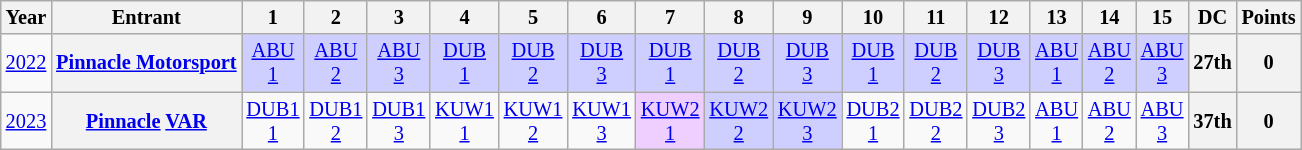<table class="wikitable" style="text-align:center; font-size:85%">
<tr>
<th>Year</th>
<th>Entrant</th>
<th>1</th>
<th>2</th>
<th>3</th>
<th>4</th>
<th>5</th>
<th>6</th>
<th>7</th>
<th>8</th>
<th>9</th>
<th>10</th>
<th>11</th>
<th>12</th>
<th>13</th>
<th>14</th>
<th>15</th>
<th>DC</th>
<th>Points</th>
</tr>
<tr>
<td><a href='#'>2022</a></td>
<th nowrap><a href='#'>Pinnacle Motorsport</a></th>
<td style="background:#CFCFFF;"><a href='#'>ABU<br>1</a><br></td>
<td style="background:#CFCFFF;"><a href='#'>ABU<br>2</a><br></td>
<td style="background:#CFCFFF;"><a href='#'>ABU<br>3</a><br></td>
<td style="background:#CFCFFF;"><a href='#'>DUB<br>1</a><br></td>
<td style="background:#CFCFFF;"><a href='#'>DUB<br>2</a><br></td>
<td style="background:#CFCFFF;"><a href='#'>DUB<br>3</a><br></td>
<td style="background:#CFCFFF;"><a href='#'>DUB<br>1</a><br></td>
<td style="background:#CFCFFF;"><a href='#'>DUB<br>2</a><br></td>
<td style="background:#CFCFFF;"><a href='#'>DUB<br>3</a><br></td>
<td style="background:#CFCFFF;"><a href='#'>DUB<br>1</a><br></td>
<td style="background:#CFCFFF;"><a href='#'>DUB<br>2</a><br></td>
<td style="background:#CFCFFF;"><a href='#'>DUB<br>3</a><br></td>
<td style="background:#CFCFFF;"><a href='#'>ABU<br>1</a><br></td>
<td style="background:#CFCFFF;"><a href='#'>ABU<br>2</a><br></td>
<td style="background:#CFCFFF;"><a href='#'>ABU<br>3</a><br></td>
<th>27th</th>
<th>0</th>
</tr>
<tr>
<td><a href='#'>2023</a></td>
<th nowrap><a href='#'>Pinnacle</a> <a href='#'>VAR</a></th>
<td style="background:#;"><a href='#'>DUB1<br>1</a><br></td>
<td style="background:#;"><a href='#'>DUB1<br>2</a><br></td>
<td style="background:#;"><a href='#'>DUB1<br>3</a><br></td>
<td style="background:#;"><a href='#'>KUW1<br>1</a><br></td>
<td style="background:#;"><a href='#'>KUW1<br>2</a><br></td>
<td style="background:#;"><a href='#'>KUW1<br>3</a><br></td>
<td style="background:#EFCFFF"><a href='#'>KUW2<br>1</a><br></td>
<td style="background:#CFCFFF"><a href='#'>KUW2<br>2</a><br></td>
<td style="background:#CFCFFF"><a href='#'>KUW2<br>3</a><br></td>
<td style="background:#;"><a href='#'>DUB2<br>1</a><br></td>
<td style="background:#;"><a href='#'>DUB2<br>2</a><br></td>
<td style="background:#;"><a href='#'>DUB2<br>3</a><br></td>
<td style="background:#;"><a href='#'>ABU<br>1</a><br></td>
<td style="background:#;"><a href='#'>ABU<br>2</a><br></td>
<td style="background:#;"><a href='#'>ABU<br>3</a><br></td>
<th>37th</th>
<th>0</th>
</tr>
</table>
